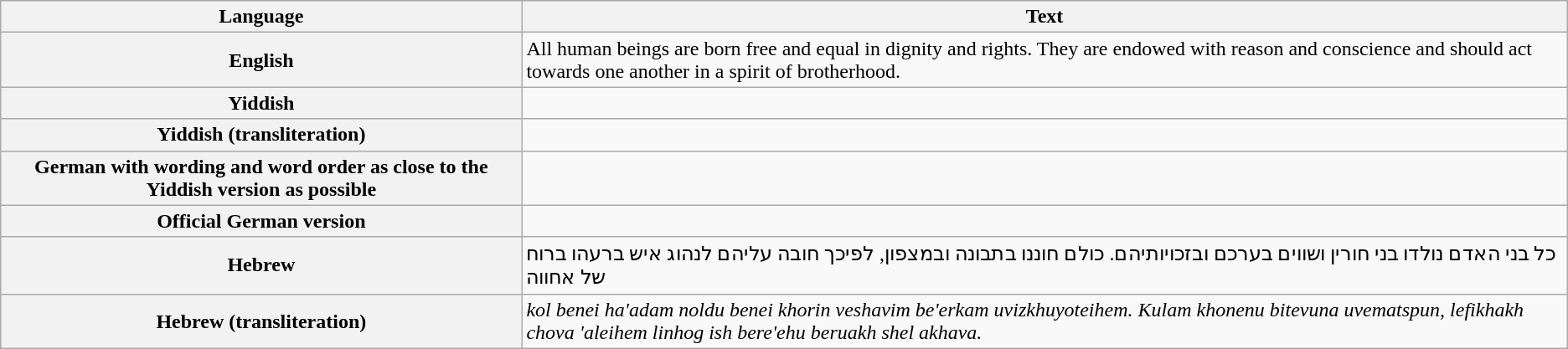<table class="wikitable plainrowheaders">
<tr>
<th scope="col">Language</th>
<th scope="col">Text</th>
</tr>
<tr>
<th scope="row"><strong>English</strong></th>
<td>All human beings are born free and equal in dignity and rights. They are endowed with reason and conscience and should act towards one another in a spirit of brotherhood.</td>
</tr>
<tr>
<th scope="row"><strong>Yiddish</strong></th>
<td></td>
</tr>
<tr>
<th scope="row"><strong>Yiddish</strong> <strong>(transliteration)</strong></th>
<td></td>
</tr>
<tr>
<th scope="row"><strong>German with wording and word order as close to the Yiddish version as possible</strong></th>
<td></td>
</tr>
<tr>
<th scope="row"><strong>Official German version</strong></th>
<td></td>
</tr>
<tr>
<th>Hebrew</th>
<td>כל בני האדם נולדו בני חורין ושווים בערכם ובזכויותיהם. כולם חוננו בתבונה ובמצפון, לפיכך חובה עליהם לנהוג איש ברעהו ברוח של אחווה</td>
</tr>
<tr>
<th>Hebrew (transliteration)</th>
<td><em>kol benei ha'adam noldu benei khorin veshavim be'erkam uvizkhuyoteihem. Kulam khonenu bitevuna uvematspun, lefikhakh chova 'aleihem linhog ish bere'ehu beruakh shel akhava.</em></td>
</tr>
</table>
